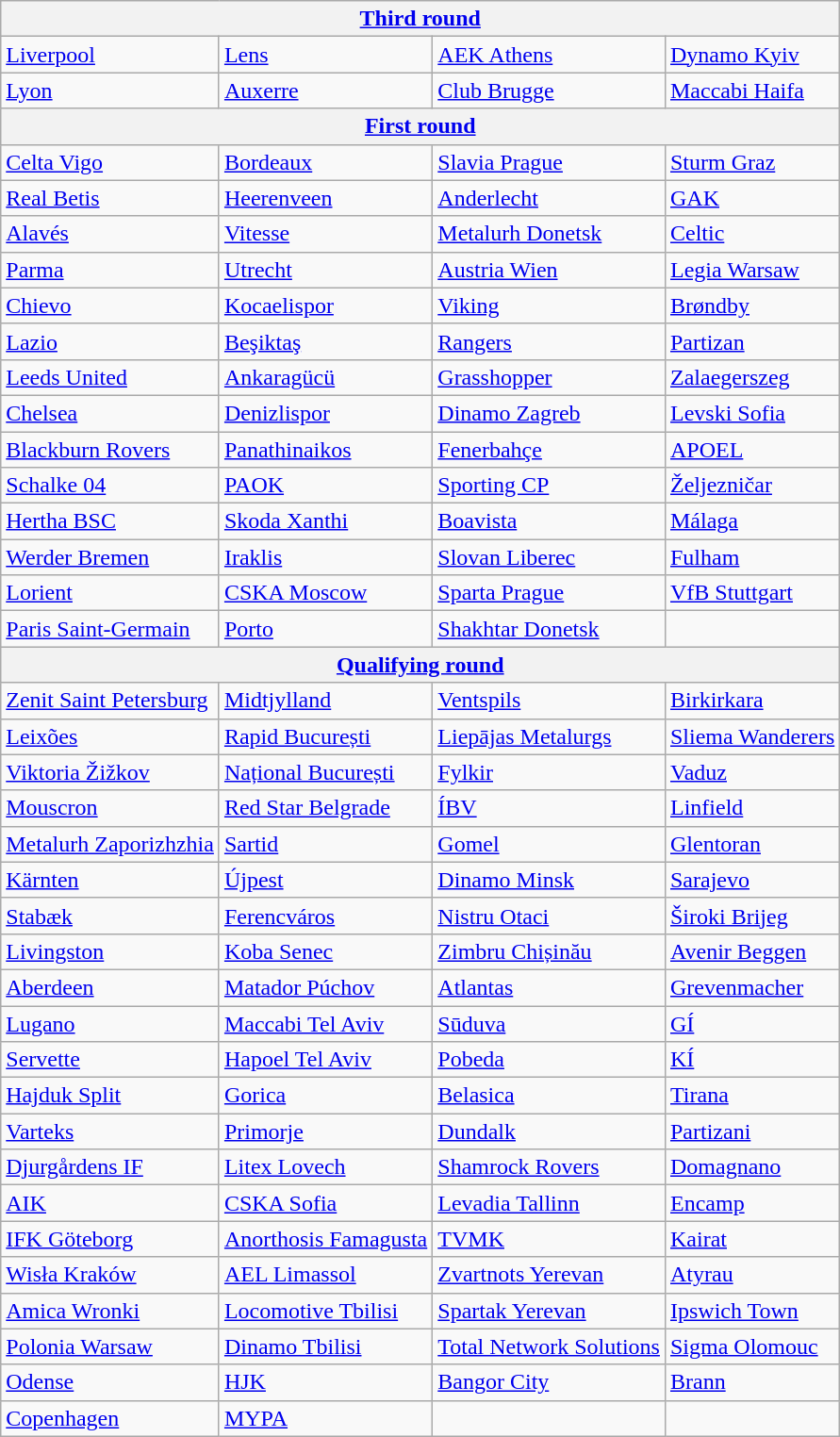<table class="wikitable">
<tr>
<th colspan=4><a href='#'>Third round</a></th>
</tr>
<tr>
<td> <a href='#'>Liverpool</a> </td>
<td> <a href='#'>Lens</a> </td>
<td> <a href='#'>AEK Athens</a> </td>
<td> <a href='#'>Dynamo Kyiv</a> </td>
</tr>
<tr>
<td> <a href='#'>Lyon</a> </td>
<td> <a href='#'>Auxerre</a> </td>
<td> <a href='#'>Club Brugge</a> </td>
<td> <a href='#'>Maccabi Haifa</a> </td>
</tr>
<tr>
<th colspan=4><a href='#'>First round</a></th>
</tr>
<tr>
<td> <a href='#'>Celta Vigo</a> </td>
<td> <a href='#'>Bordeaux</a> </td>
<td> <a href='#'>Slavia Prague</a> </td>
<td> <a href='#'>Sturm Graz</a> </td>
</tr>
<tr>
<td> <a href='#'>Real Betis</a> </td>
<td> <a href='#'>Heerenveen</a> </td>
<td> <a href='#'>Anderlecht</a> </td>
<td> <a href='#'>GAK</a> </td>
</tr>
<tr>
<td> <a href='#'>Alavés</a> </td>
<td> <a href='#'>Vitesse</a> </td>
<td> <a href='#'>Metalurh Donetsk</a> </td>
<td> <a href='#'>Celtic</a> </td>
</tr>
<tr>
<td> <a href='#'>Parma</a> </td>
<td> <a href='#'>Utrecht</a> </td>
<td> <a href='#'>Austria Wien</a> </td>
<td> <a href='#'>Legia Warsaw</a> </td>
</tr>
<tr>
<td> <a href='#'>Chievo</a> </td>
<td> <a href='#'>Kocaelispor</a> </td>
<td> <a href='#'>Viking</a> </td>
<td> <a href='#'>Brøndby</a> </td>
</tr>
<tr>
<td> <a href='#'>Lazio</a> </td>
<td> <a href='#'>Beşiktaş</a> </td>
<td> <a href='#'>Rangers</a> </td>
<td> <a href='#'>Partizan</a> </td>
</tr>
<tr>
<td> <a href='#'>Leeds United</a> </td>
<td> <a href='#'>Ankaragücü</a> </td>
<td> <a href='#'>Grasshopper</a> </td>
<td> <a href='#'>Zalaegerszeg</a> </td>
</tr>
<tr>
<td> <a href='#'>Chelsea</a> </td>
<td> <a href='#'>Denizlispor</a> </td>
<td> <a href='#'>Dinamo Zagreb</a> </td>
<td> <a href='#'>Levski Sofia</a> </td>
</tr>
<tr>
<td> <a href='#'>Blackburn Rovers</a> </td>
<td> <a href='#'>Panathinaikos</a> </td>
<td> <a href='#'>Fenerbahçe</a> </td>
<td> <a href='#'>APOEL</a> </td>
</tr>
<tr>
<td> <a href='#'>Schalke 04</a> </td>
<td> <a href='#'>PAOK</a> </td>
<td> <a href='#'>Sporting CP</a> </td>
<td> <a href='#'>Željezničar</a> </td>
</tr>
<tr>
<td> <a href='#'>Hertha BSC</a> </td>
<td> <a href='#'>Skoda Xanthi</a> </td>
<td> <a href='#'>Boavista</a> </td>
<td> <a href='#'>Málaga</a> </td>
</tr>
<tr>
<td> <a href='#'>Werder Bremen</a> </td>
<td> <a href='#'>Iraklis</a> </td>
<td> <a href='#'>Slovan Liberec</a> </td>
<td> <a href='#'>Fulham</a> </td>
</tr>
<tr>
<td> <a href='#'>Lorient</a> </td>
<td> <a href='#'>CSKA Moscow</a> </td>
<td> <a href='#'>Sparta Prague</a> </td>
<td> <a href='#'>VfB Stuttgart</a> </td>
</tr>
<tr>
<td> <a href='#'>Paris Saint-Germain</a> </td>
<td> <a href='#'>Porto</a> </td>
<td> <a href='#'>Shakhtar Donetsk</a> </td>
<td></td>
</tr>
<tr>
<th colspan=4><a href='#'>Qualifying round</a></th>
</tr>
<tr>
<td> <a href='#'>Zenit Saint Petersburg</a> </td>
<td> <a href='#'>Midtjylland</a> </td>
<td> <a href='#'>Ventspils</a> </td>
<td> <a href='#'>Birkirkara</a> </td>
</tr>
<tr>
<td> <a href='#'>Leixões</a> </td>
<td> <a href='#'>Rapid București</a> </td>
<td> <a href='#'>Liepājas Metalurgs</a> </td>
<td> <a href='#'>Sliema Wanderers</a> </td>
</tr>
<tr>
<td> <a href='#'>Viktoria Žižkov</a> </td>
<td> <a href='#'>Național București</a> </td>
<td> <a href='#'>Fylkir</a> </td>
<td> <a href='#'>Vaduz</a> </td>
</tr>
<tr>
<td> <a href='#'>Mouscron</a> </td>
<td> <a href='#'>Red Star Belgrade</a> </td>
<td> <a href='#'>ÍBV</a> </td>
<td> <a href='#'>Linfield</a> </td>
</tr>
<tr>
<td> <a href='#'>Metalurh Zaporizhzhia</a> </td>
<td> <a href='#'>Sartid</a> </td>
<td> <a href='#'>Gomel</a> </td>
<td> <a href='#'>Glentoran</a> </td>
</tr>
<tr>
<td> <a href='#'>Kärnten</a> </td>
<td> <a href='#'>Újpest</a> </td>
<td> <a href='#'>Dinamo Minsk</a> </td>
<td> <a href='#'>Sarajevo</a> </td>
</tr>
<tr>
<td> <a href='#'>Stabæk</a> </td>
<td> <a href='#'>Ferencváros</a> </td>
<td> <a href='#'>Nistru Otaci</a> </td>
<td> <a href='#'>Široki Brijeg</a> </td>
</tr>
<tr>
<td> <a href='#'>Livingston</a> </td>
<td> <a href='#'>Koba Senec</a> </td>
<td> <a href='#'>Zimbru Chișinău</a> </td>
<td> <a href='#'>Avenir Beggen</a> </td>
</tr>
<tr>
<td> <a href='#'>Aberdeen</a> </td>
<td> <a href='#'>Matador Púchov</a> </td>
<td> <a href='#'>Atlantas</a> </td>
<td> <a href='#'>Grevenmacher</a> </td>
</tr>
<tr>
<td> <a href='#'>Lugano</a> </td>
<td> <a href='#'>Maccabi Tel Aviv</a> </td>
<td> <a href='#'>Sūduva</a> </td>
<td> <a href='#'>GÍ</a> </td>
</tr>
<tr>
<td> <a href='#'>Servette</a> </td>
<td> <a href='#'>Hapoel Tel Aviv</a> </td>
<td> <a href='#'>Pobeda</a> </td>
<td> <a href='#'>KÍ</a> </td>
</tr>
<tr>
<td> <a href='#'>Hajduk Split</a> </td>
<td> <a href='#'>Gorica</a> </td>
<td> <a href='#'>Belasica</a> </td>
<td> <a href='#'>Tirana</a> </td>
</tr>
<tr>
<td> <a href='#'>Varteks</a> </td>
<td> <a href='#'>Primorje</a> </td>
<td> <a href='#'>Dundalk</a> </td>
<td> <a href='#'>Partizani</a> </td>
</tr>
<tr>
<td> <a href='#'>Djurgårdens IF</a> </td>
<td> <a href='#'>Litex Lovech</a> </td>
<td> <a href='#'>Shamrock Rovers</a> </td>
<td> <a href='#'>Domagnano</a> </td>
</tr>
<tr>
<td> <a href='#'>AIK</a> </td>
<td> <a href='#'>CSKA Sofia</a> </td>
<td> <a href='#'>Levadia Tallinn</a> </td>
<td> <a href='#'>Encamp</a> </td>
</tr>
<tr>
<td> <a href='#'>IFK Göteborg</a> </td>
<td> <a href='#'>Anorthosis Famagusta</a> </td>
<td> <a href='#'>TVMK</a> </td>
<td> <a href='#'>Kairat</a> </td>
</tr>
<tr>
<td> <a href='#'>Wisła Kraków</a> </td>
<td> <a href='#'>AEL Limassol</a> </td>
<td> <a href='#'>Zvartnots Yerevan</a> </td>
<td> <a href='#'>Atyrau</a> </td>
</tr>
<tr>
<td> <a href='#'>Amica Wronki</a> </td>
<td> <a href='#'>Locomotive Tbilisi</a> </td>
<td> <a href='#'>Spartak Yerevan</a> </td>
<td> <a href='#'>Ipswich Town</a> </td>
</tr>
<tr>
<td> <a href='#'>Polonia Warsaw</a> </td>
<td> <a href='#'>Dinamo Tbilisi</a> </td>
<td> <a href='#'>Total Network Solutions</a> </td>
<td> <a href='#'>Sigma Olomouc</a> </td>
</tr>
<tr>
<td> <a href='#'>Odense</a> </td>
<td> <a href='#'>HJK</a> </td>
<td> <a href='#'>Bangor City</a> </td>
<td> <a href='#'>Brann</a> </td>
</tr>
<tr>
<td> <a href='#'>Copenhagen</a> </td>
<td> <a href='#'>MYPA</a> </td>
<td></td>
<td></td>
</tr>
</table>
